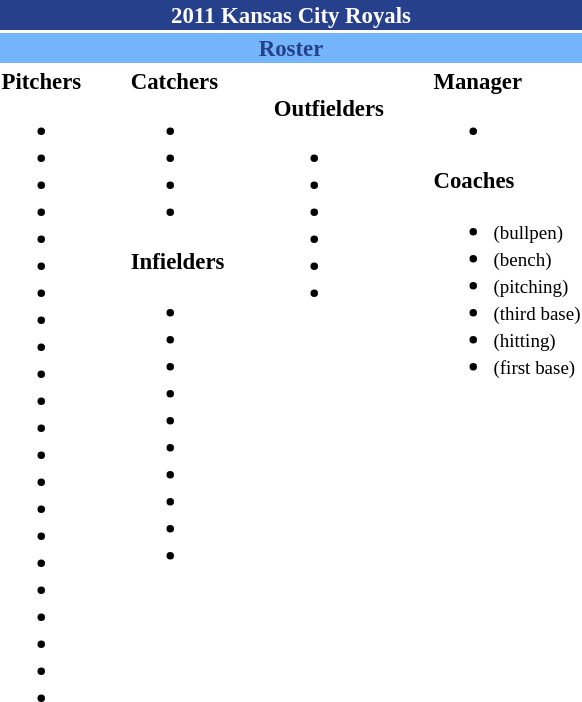<table class="toccolours" style="font-size: 95%;">
<tr>
<th colspan="10" style="background-color: #27408B; color: #FFFFFF; text-align: center;">2011 Kansas City Royals</th>
</tr>
<tr>
<td colspan="10" style="background-color: #74B4FA; color: #27408B; text-align: center;"><strong>Roster</strong></td>
</tr>
<tr>
<td valign="top"><strong>Pitchers</strong><br><ul><li></li><li></li><li></li><li></li><li></li><li></li><li></li><li></li><li></li><li></li><li></li><li></li><li></li><li></li><li></li><li></li><li></li><li></li><li></li><li></li><li></li><li></li></ul></td>
<td width="25px"></td>
<td valign="top"><strong>Catchers</strong><br><ul><li></li><li></li><li></li><li></li></ul><strong>Infielders</strong><ul><li></li><li></li><li></li><li></li><li></li><li></li><li></li><li></li><li></li><li></li></ul></td>
<td width="25px"></td>
<td valign="top"><br><strong>Outfielders</strong><ul><li></li><li></li><li></li><li></li><li></li><li></li></ul></td>
<td width="25px"></td>
<td valign="top"><strong>Manager</strong><br><ul><li></li></ul><strong>Coaches</strong><ul><li> <small>(bullpen)</small></li><li> <small>(bench)</small></li><li> <small>(pitching)</small></li><li> <small>(third base)</small></li><li> <small>(hitting)</small></li><li> <small>(first base)</small></li></ul></td>
</tr>
</table>
